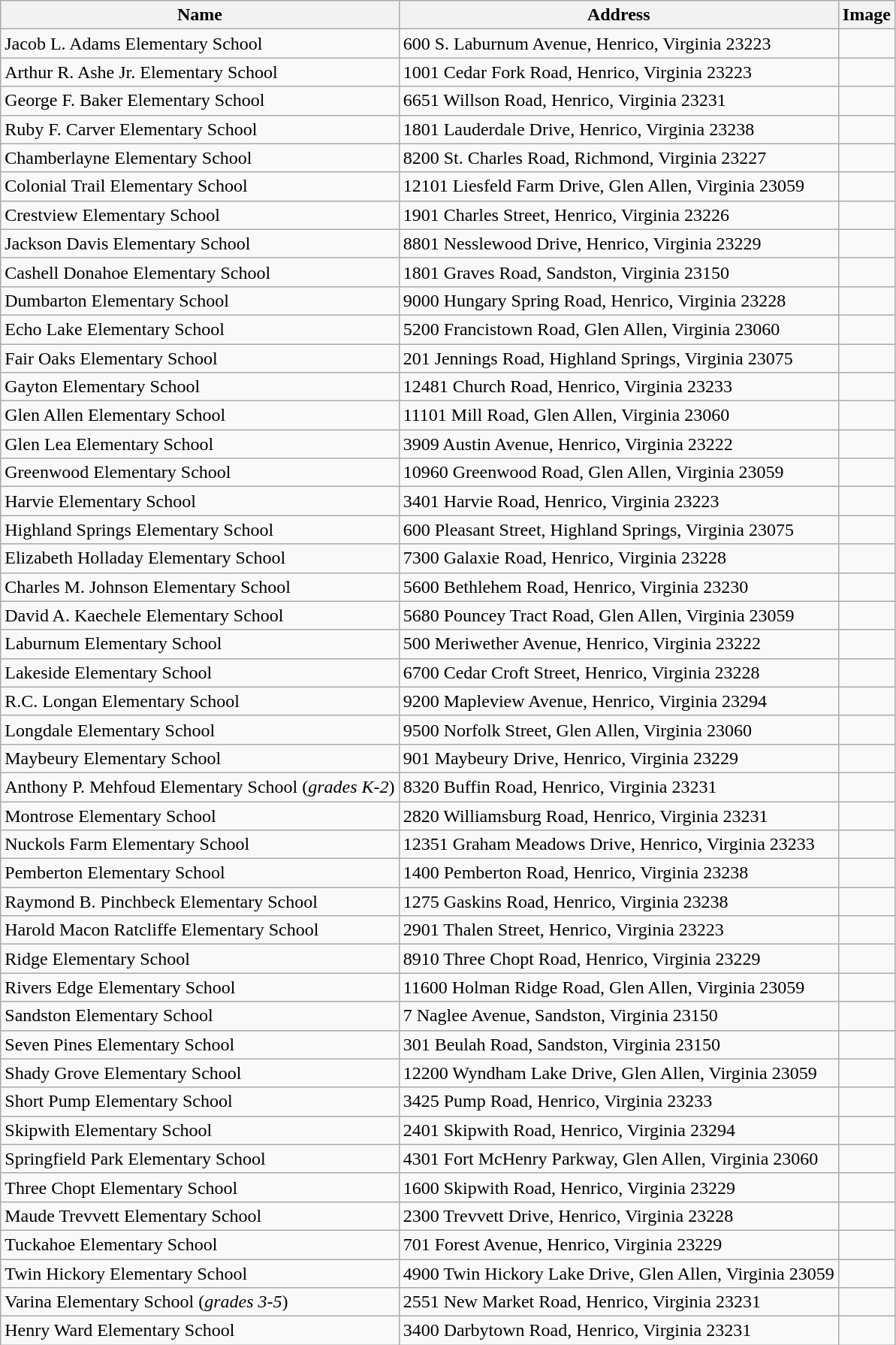<table class="wikitable">
<tr>
<th>Name</th>
<th>Address</th>
<th>Image</th>
</tr>
<tr>
<td>Jacob L. Adams Elementary School</td>
<td>600 S. Laburnum Avenue, Henrico, Virginia 23223</td>
<td></td>
</tr>
<tr>
<td>Arthur R. Ashe Jr. Elementary School</td>
<td>1001 Cedar Fork Road, Henrico, Virginia 23223</td>
<td></td>
</tr>
<tr>
<td>George F. Baker Elementary School</td>
<td>6651 Willson Road, Henrico, Virginia 23231</td>
<td></td>
</tr>
<tr>
<td>Ruby F. Carver Elementary School</td>
<td>1801 Lauderdale Drive, Henrico, Virginia 23238</td>
<td></td>
</tr>
<tr>
<td>Chamberlayne Elementary School</td>
<td>8200 St. Charles Road, Richmond, Virginia 23227</td>
<td></td>
</tr>
<tr>
<td>Colonial Trail Elementary School</td>
<td>12101 Liesfeld Farm Drive, Glen Allen, Virginia 23059</td>
<td></td>
</tr>
<tr>
<td>Crestview Elementary School</td>
<td>1901 Charles Street, Henrico, Virginia 23226</td>
<td></td>
</tr>
<tr>
<td>Jackson Davis Elementary School</td>
<td>8801 Nesslewood Drive, Henrico, Virginia 23229</td>
<td></td>
</tr>
<tr>
<td>Cashell Donahoe Elementary School</td>
<td>1801 Graves Road, Sandston, Virginia 23150</td>
<td></td>
</tr>
<tr>
<td>Dumbarton Elementary School</td>
<td>9000 Hungary Spring Road, Henrico, Virginia 23228</td>
<td></td>
</tr>
<tr>
<td>Echo Lake Elementary School</td>
<td>5200 Francistown Road, Glen Allen, Virginia 23060</td>
<td></td>
</tr>
<tr>
<td>Fair Oaks Elementary School</td>
<td>201 Jennings Road, Highland Springs, Virginia 23075</td>
<td></td>
</tr>
<tr>
<td>Gayton Elementary School</td>
<td>12481 Church Road, Henrico, Virginia 23233</td>
<td></td>
</tr>
<tr>
<td>Glen Allen Elementary School</td>
<td>11101 Mill Road, Glen Allen, Virginia 23060</td>
<td></td>
</tr>
<tr>
<td>Glen Lea Elementary School</td>
<td>3909 Austin Avenue, Henrico, Virginia 23222</td>
<td></td>
</tr>
<tr>
<td>Greenwood Elementary School</td>
<td>10960 Greenwood Road, Glen Allen, Virginia 23059</td>
<td></td>
</tr>
<tr>
<td>Harvie Elementary School</td>
<td>3401 Harvie Road, Henrico, Virginia 23223</td>
<td></td>
</tr>
<tr>
<td>Highland Springs Elementary School</td>
<td>600 Pleasant Street, Highland Springs, Virginia 23075</td>
<td></td>
</tr>
<tr>
<td>Elizabeth Holladay Elementary School</td>
<td>7300 Galaxie Road, Henrico, Virginia 23228</td>
<td></td>
</tr>
<tr>
<td>Charles M. Johnson Elementary School</td>
<td>5600 Bethlehem Road, Henrico, Virginia 23230</td>
<td></td>
</tr>
<tr>
<td>David A. Kaechele Elementary School</td>
<td>5680 Pouncey Tract Road, Glen Allen, Virginia 23059</td>
<td></td>
</tr>
<tr>
<td>Laburnum Elementary School</td>
<td>500 Meriwether Avenue, Henrico, Virginia 23222</td>
<td></td>
</tr>
<tr>
<td>Lakeside Elementary School</td>
<td>6700 Cedar Croft Street, Henrico, Virginia 23228</td>
<td></td>
</tr>
<tr>
<td>R.C. Longan Elementary School</td>
<td>9200 Mapleview Avenue, Henrico, Virginia 23294</td>
<td></td>
</tr>
<tr>
<td>Longdale Elementary School</td>
<td>9500 Norfolk Street, Glen Allen, Virginia 23060</td>
<td></td>
</tr>
<tr>
<td>Maybeury Elementary School</td>
<td>901 Maybeury Drive, Henrico, Virginia 23229</td>
<td></td>
</tr>
<tr>
<td>Anthony P. Mehfoud Elementary School (<em>grades K-2</em>)</td>
<td>8320 Buffin Road, Henrico, Virginia 23231</td>
<td></td>
</tr>
<tr>
<td>Montrose Elementary School</td>
<td>2820 Williamsburg Road, Henrico, Virginia 23231</td>
<td></td>
</tr>
<tr>
<td>Nuckols Farm Elementary School</td>
<td>12351 Graham Meadows Drive, Henrico, Virginia 23233</td>
<td></td>
</tr>
<tr>
<td>Pemberton Elementary School</td>
<td>1400 Pemberton Road, Henrico, Virginia 23238</td>
<td></td>
</tr>
<tr>
<td>Raymond B. Pinchbeck Elementary School</td>
<td>1275 Gaskins Road, Henrico, Virginia 23238</td>
<td></td>
</tr>
<tr>
<td>Harold Macon Ratcliffe Elementary School</td>
<td>2901 Thalen Street, Henrico, Virginia 23223</td>
<td></td>
</tr>
<tr>
<td>Ridge Elementary School</td>
<td>8910 Three Chopt Road, Henrico, Virginia 23229</td>
<td></td>
</tr>
<tr>
<td>Rivers Edge Elementary School</td>
<td>11600 Holman Ridge Road, Glen Allen, Virginia 23059</td>
<td></td>
</tr>
<tr>
<td>Sandston Elementary School</td>
<td>7 Naglee Avenue, Sandston, Virginia 23150</td>
<td></td>
</tr>
<tr>
<td>Seven Pines Elementary School</td>
<td>301 Beulah Road, Sandston, Virginia 23150</td>
<td></td>
</tr>
<tr>
<td>Shady Grove Elementary School</td>
<td>12200 Wyndham Lake Drive, Glen Allen, Virginia 23059</td>
<td></td>
</tr>
<tr>
<td>Short Pump Elementary School</td>
<td>3425 Pump Road, Henrico, Virginia 23233</td>
<td></td>
</tr>
<tr>
<td>Skipwith Elementary School</td>
<td>2401 Skipwith Road, Henrico, Virginia 23294</td>
<td></td>
</tr>
<tr>
<td>Springfield Park Elementary School</td>
<td>4301 Fort McHenry Parkway, Glen Allen, Virginia 23060</td>
<td></td>
</tr>
<tr>
<td>Three Chopt Elementary School</td>
<td>1600 Skipwith Road, Henrico, Virginia 23229</td>
<td></td>
</tr>
<tr>
<td>Maude Trevvett Elementary School</td>
<td>2300 Trevvett Drive, Henrico, Virginia 23228</td>
<td></td>
</tr>
<tr>
<td>Tuckahoe Elementary School</td>
<td>701 Forest Avenue, Henrico, Virginia 23229</td>
<td></td>
</tr>
<tr>
<td>Twin Hickory Elementary School</td>
<td>4900 Twin Hickory Lake Drive, Glen Allen, Virginia 23059</td>
<td></td>
</tr>
<tr>
<td>Varina Elementary School (<em>grades 3-5</em>)</td>
<td>2551 New Market Road, Henrico, Virginia 23231</td>
<td></td>
</tr>
<tr>
<td>Henry Ward Elementary School</td>
<td>3400 Darbytown Road, Henrico, Virginia 23231</td>
<td></td>
</tr>
</table>
